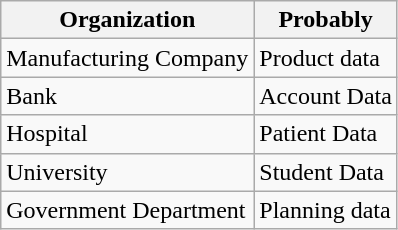<table class="wikitable" border="1">
<tr>
<th>Organization</th>
<th>Probably</th>
</tr>
<tr>
<td>Manufacturing Company</td>
<td>Product data</td>
</tr>
<tr>
<td>Bank</td>
<td>Account Data</td>
</tr>
<tr>
<td>Hospital</td>
<td>Patient Data</td>
</tr>
<tr>
<td>University</td>
<td>Student Data</td>
</tr>
<tr>
<td>Government Department</td>
<td>Planning data</td>
</tr>
</table>
